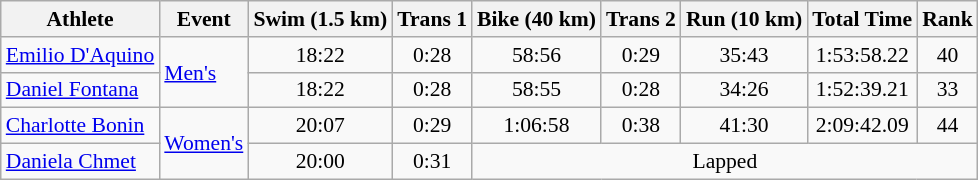<table class="wikitable" style="font-size:90%">
<tr>
<th>Athlete</th>
<th>Event</th>
<th>Swim (1.5 km)</th>
<th>Trans 1</th>
<th>Bike (40 km)</th>
<th>Trans 2</th>
<th>Run (10 km)</th>
<th>Total Time</th>
<th>Rank</th>
</tr>
<tr align=center>
<td align=left><a href='#'>Emilio D'Aquino</a></td>
<td align=left rowspan=2><a href='#'>Men's</a></td>
<td>18:22</td>
<td>0:28</td>
<td>58:56</td>
<td>0:29</td>
<td>35:43</td>
<td>1:53:58.22</td>
<td>40</td>
</tr>
<tr align=center>
<td align=left><a href='#'>Daniel Fontana</a></td>
<td>18:22</td>
<td>0:28</td>
<td>58:55</td>
<td>0:28</td>
<td>34:26</td>
<td>1:52:39.21</td>
<td>33</td>
</tr>
<tr align=center>
<td align=left><a href='#'>Charlotte Bonin</a></td>
<td align=left rowspan=2><a href='#'>Women's</a></td>
<td>20:07</td>
<td>0:29</td>
<td>1:06:58</td>
<td>0:38</td>
<td>41:30</td>
<td>2:09:42.09</td>
<td>44</td>
</tr>
<tr align=center>
<td align=left><a href='#'>Daniela Chmet</a></td>
<td>20:00</td>
<td>0:31</td>
<td colspan=5>Lapped</td>
</tr>
</table>
